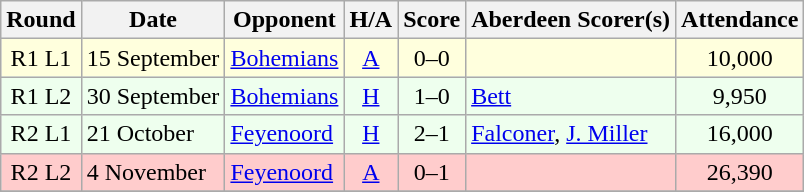<table class="wikitable" style="text-align:center">
<tr>
<th>Round</th>
<th>Date</th>
<th>Opponent</th>
<th>H/A</th>
<th>Score</th>
<th>Aberdeen Scorer(s)</th>
<th>Attendance</th>
</tr>
<tr bgcolor=#FFFFDD>
<td>R1 L1</td>
<td align=left>15 September</td>
<td align=left> <a href='#'>Bohemians</a></td>
<td><a href='#'>A</a></td>
<td>0–0</td>
<td align=left></td>
<td>10,000</td>
</tr>
<tr bgcolor=#EEFFEE>
<td>R1 L2</td>
<td align=left>30 September</td>
<td align=left> <a href='#'>Bohemians</a></td>
<td><a href='#'>H</a></td>
<td>1–0</td>
<td align=left><a href='#'>Bett</a></td>
<td>9,950</td>
</tr>
<tr bgcolor=#EEFFEE>
<td>R2 L1</td>
<td align=left>21 October</td>
<td align=left> <a href='#'>Feyenoord</a></td>
<td><a href='#'>H</a></td>
<td>2–1</td>
<td align=left><a href='#'>Falconer</a>, <a href='#'>J. Miller</a></td>
<td>16,000</td>
</tr>
<tr bgcolor=#FFCCCC>
<td>R2 L2</td>
<td align=left>4 November</td>
<td align=left> <a href='#'>Feyenoord</a></td>
<td><a href='#'>A</a></td>
<td>0–1</td>
<td align=left></td>
<td>26,390</td>
</tr>
<tr>
</tr>
</table>
